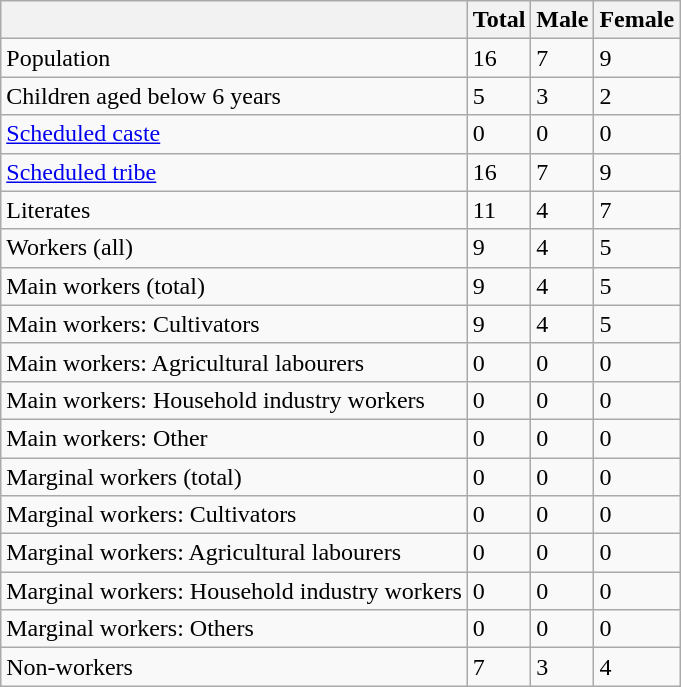<table class="wikitable sortable">
<tr>
<th></th>
<th>Total</th>
<th>Male</th>
<th>Female</th>
</tr>
<tr>
<td>Population</td>
<td>16</td>
<td>7</td>
<td>9</td>
</tr>
<tr>
<td>Children aged below 6 years</td>
<td>5</td>
<td>3</td>
<td>2</td>
</tr>
<tr>
<td><a href='#'>Scheduled caste</a></td>
<td>0</td>
<td>0</td>
<td>0</td>
</tr>
<tr>
<td><a href='#'>Scheduled tribe</a></td>
<td>16</td>
<td>7</td>
<td>9</td>
</tr>
<tr>
<td>Literates</td>
<td>11</td>
<td>4</td>
<td>7</td>
</tr>
<tr>
<td>Workers (all)</td>
<td>9</td>
<td>4</td>
<td>5</td>
</tr>
<tr>
<td>Main workers (total)</td>
<td>9</td>
<td>4</td>
<td>5</td>
</tr>
<tr>
<td>Main workers: Cultivators</td>
<td>9</td>
<td>4</td>
<td>5</td>
</tr>
<tr>
<td>Main workers: Agricultural labourers</td>
<td>0</td>
<td>0</td>
<td>0</td>
</tr>
<tr>
<td>Main workers: Household industry workers</td>
<td>0</td>
<td>0</td>
<td>0</td>
</tr>
<tr>
<td>Main workers: Other</td>
<td>0</td>
<td>0</td>
<td>0</td>
</tr>
<tr>
<td>Marginal workers (total)</td>
<td>0</td>
<td>0</td>
<td>0</td>
</tr>
<tr>
<td>Marginal workers: Cultivators</td>
<td>0</td>
<td>0</td>
<td>0</td>
</tr>
<tr>
<td>Marginal workers: Agricultural labourers</td>
<td>0</td>
<td>0</td>
<td>0</td>
</tr>
<tr>
<td>Marginal workers: Household industry workers</td>
<td>0</td>
<td>0</td>
<td>0</td>
</tr>
<tr>
<td>Marginal workers: Others</td>
<td>0</td>
<td>0</td>
<td>0</td>
</tr>
<tr>
<td>Non-workers</td>
<td>7</td>
<td>3</td>
<td>4</td>
</tr>
</table>
